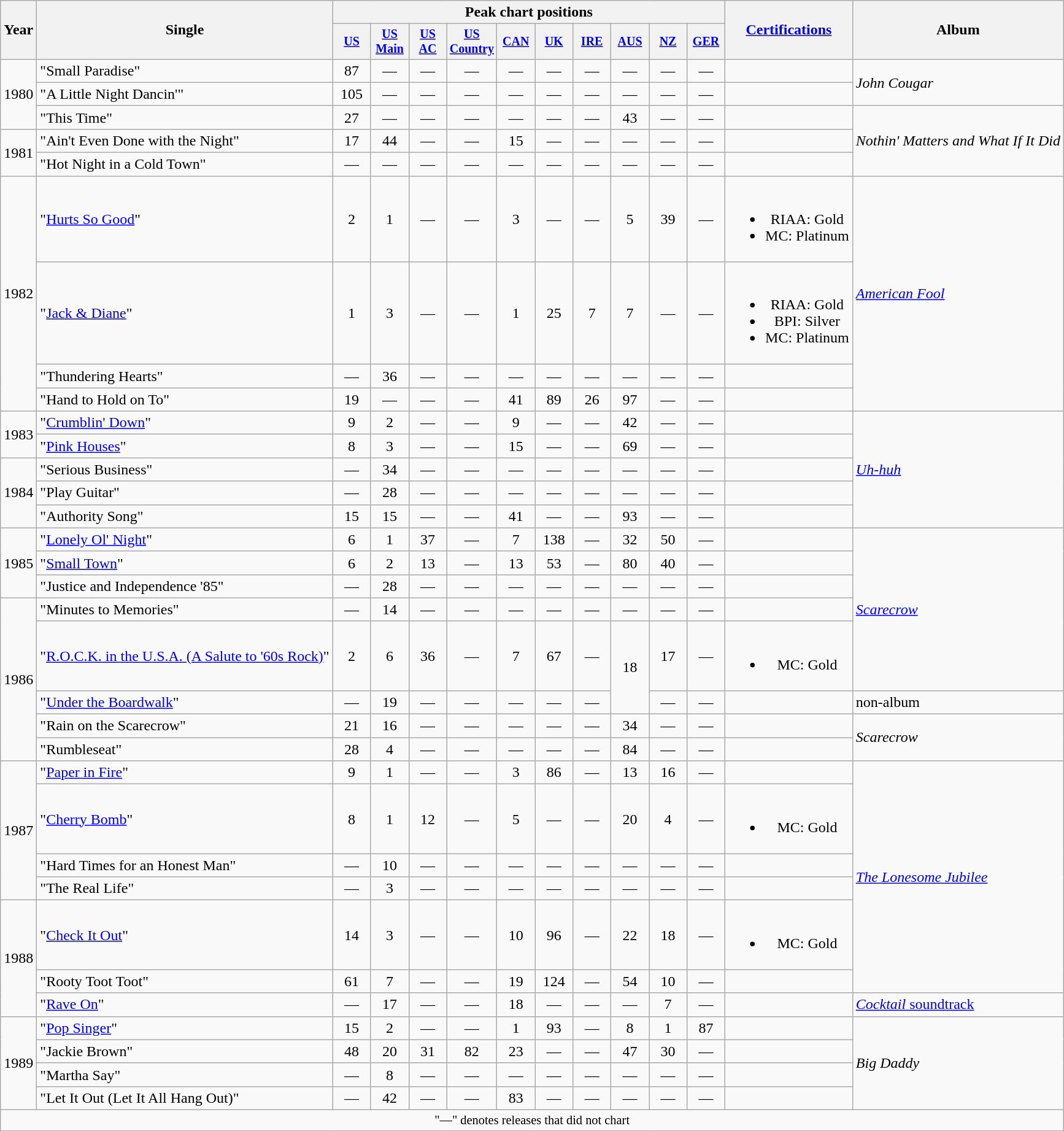<table class="wikitable" style="text-align:center">
<tr>
<th rowspan="2">Year</th>
<th rowspan="2">Single</th>
<th colspan="10">Peak chart positions</th>
<th rowspan="2"><a href='#'>Certifications</a></th>
<th rowspan="2">Album</th>
</tr>
<tr style="font-size:smaller;">
<th width="35"><a href='#'>US</a><br></th>
<th width="35"><a href='#'>US Main</a><br></th>
<th width="35"><a href='#'>US AC</a><br></th>
<th width="35"><a href='#'>US Country</a><br></th>
<th width="35"><a href='#'>CAN</a><br></th>
<th width="35"><a href='#'>UK</a><br></th>
<th width="35"><a href='#'>IRE</a><br></th>
<th width="35"><a href='#'>AUS</a><br></th>
<th width="35"><a href='#'>NZ</a><br></th>
<th width="35"><a href='#'>GER</a><br></th>
</tr>
<tr>
<td rowspan="3">1980</td>
<td align="left">"Small Paradise"</td>
<td>87</td>
<td>—</td>
<td>—</td>
<td>—</td>
<td>—</td>
<td>—</td>
<td>—</td>
<td>—</td>
<td>—</td>
<td>—</td>
<td></td>
<td align="left" rowspan="2"><em>John Cougar</em></td>
</tr>
<tr>
<td align="left">"A Little Night Dancin'"</td>
<td>105</td>
<td>—</td>
<td>—</td>
<td>—</td>
<td>—</td>
<td>—</td>
<td>—</td>
<td>—</td>
<td>—</td>
<td>—</td>
<td></td>
</tr>
<tr>
<td align="left">"This Time"</td>
<td>27</td>
<td>—</td>
<td>—</td>
<td>—</td>
<td>—</td>
<td>—</td>
<td>—</td>
<td>43</td>
<td>—</td>
<td>—</td>
<td></td>
<td rowspan="3" align="left"><em>Nothin' Matters and What If It Did</em></td>
</tr>
<tr>
<td rowspan="2">1981</td>
<td align="left">"Ain't Even Done with the Night"</td>
<td>17</td>
<td>44</td>
<td>—</td>
<td>—</td>
<td>15 </td>
<td>—</td>
<td>—</td>
<td>—</td>
<td>—</td>
<td>—</td>
<td></td>
</tr>
<tr>
<td align="left">"Hot Night in a Cold Town"</td>
<td>—</td>
<td>—</td>
<td>—</td>
<td>—</td>
<td>—</td>
<td>—</td>
<td>—</td>
<td>—</td>
<td>—</td>
<td>—</td>
<td></td>
</tr>
<tr>
<td rowspan="4">1982</td>
<td align="left">"<a href='#'>Hurts So Good</a>"</td>
<td>2</td>
<td>1</td>
<td>—</td>
<td>—</td>
<td>3 </td>
<td>—</td>
<td>—</td>
<td>5</td>
<td>39</td>
<td>—</td>
<td><br><ul><li>RIAA: Gold</li><li>MC: Platinum</li></ul></td>
<td rowspan="4" align="left"><em><a href='#'>American Fool</a></em></td>
</tr>
<tr>
<td align="left">"<a href='#'>Jack & Diane</a>"</td>
<td>1</td>
<td>3</td>
<td>—</td>
<td>—</td>
<td>1 </td>
<td>25</td>
<td>7</td>
<td>7</td>
<td>—</td>
<td>—</td>
<td><br><ul><li>RIAA: Gold</li><li>BPI: Silver</li><li>MC: Platinum</li></ul></td>
</tr>
<tr>
<td align="left">"Thundering Hearts"</td>
<td>—</td>
<td>36</td>
<td>—</td>
<td>—</td>
<td>—</td>
<td>—</td>
<td>—</td>
<td>—</td>
<td>—</td>
<td>—</td>
<td></td>
</tr>
<tr>
<td align="left">"Hand to Hold on To"</td>
<td>19</td>
<td>—</td>
<td>—</td>
<td>—</td>
<td>41 </td>
<td>89</td>
<td>26</td>
<td>97</td>
<td>—</td>
<td>—</td>
<td></td>
</tr>
<tr>
<td rowspan="2">1983</td>
<td align="left">"<a href='#'>Crumblin' Down</a>"</td>
<td>9</td>
<td>2</td>
<td>—</td>
<td>—</td>
<td>9 </td>
<td>—</td>
<td>—</td>
<td>42</td>
<td>—</td>
<td>—</td>
<td></td>
<td rowspan="5" align="left"><em><a href='#'>Uh-huh</a></em></td>
</tr>
<tr>
<td align="left">"<a href='#'>Pink Houses</a>"</td>
<td>8</td>
<td>3</td>
<td>—</td>
<td>—</td>
<td>15 </td>
<td>—</td>
<td>—</td>
<td>69</td>
<td>—</td>
<td>—</td>
<td></td>
</tr>
<tr>
<td rowspan="3">1984</td>
<td align="left">"Serious Business"</td>
<td>—</td>
<td>34</td>
<td>—</td>
<td>—</td>
<td>—</td>
<td>—</td>
<td>—</td>
<td>—</td>
<td>—</td>
<td>—</td>
<td></td>
</tr>
<tr>
<td align="left">"Play Guitar"</td>
<td>—</td>
<td>28</td>
<td>—</td>
<td>—</td>
<td>—</td>
<td>—</td>
<td>—</td>
<td>—</td>
<td>—</td>
<td>—</td>
<td></td>
</tr>
<tr>
<td align="left">"Authority Song"</td>
<td>15</td>
<td>15</td>
<td>—</td>
<td>—</td>
<td>41 </td>
<td>—</td>
<td>—</td>
<td>93</td>
<td>—</td>
<td>—</td>
<td></td>
</tr>
<tr>
<td rowspan="3">1985</td>
<td align="left">"<a href='#'>Lonely Ol' Night</a>"</td>
<td>6</td>
<td>1</td>
<td>37</td>
<td>—</td>
<td>7 </td>
<td>138</td>
<td>—</td>
<td>32</td>
<td>50</td>
<td>—</td>
<td></td>
<td rowspan="5" align="left"><em><a href='#'>Scarecrow</a></em></td>
</tr>
<tr>
<td align="left">"<a href='#'>Small Town</a>"</td>
<td>6</td>
<td>2</td>
<td>13</td>
<td>—</td>
<td>13 </td>
<td>53</td>
<td>—</td>
<td>80</td>
<td>40</td>
<td>—</td>
<td></td>
</tr>
<tr>
<td align="left">"Justice and Independence '85"</td>
<td>—</td>
<td>28</td>
<td>—</td>
<td>—</td>
<td>—</td>
<td>—</td>
<td>—</td>
<td>—</td>
<td>—</td>
<td>—</td>
<td></td>
</tr>
<tr>
<td rowspan="5">1986</td>
<td align="left">"Minutes to Memories"</td>
<td>—</td>
<td>14</td>
<td>—</td>
<td>—</td>
<td>—</td>
<td>—</td>
<td>—</td>
<td>—</td>
<td>—</td>
<td>—</td>
<td></td>
</tr>
<tr>
<td align="left">"<a href='#'>R.O.C.K. in the U.S.A. (A Salute to '60s Rock)</a>"</td>
<td>2</td>
<td>6</td>
<td>36</td>
<td>—</td>
<td>7 </td>
<td>67</td>
<td>—</td>
<td rowspan="2">18</td>
<td>17</td>
<td>—</td>
<td><br><ul><li>MC: Gold</li></ul></td>
</tr>
<tr>
<td align="left">"<a href='#'>Under the Boardwalk</a>"</td>
<td>—</td>
<td>19</td>
<td>—</td>
<td>—</td>
<td>—</td>
<td>—</td>
<td>—</td>
<td>—</td>
<td>—</td>
<td></td>
<td align="left">non-album</td>
</tr>
<tr>
<td align="left">"Rain on the Scarecrow"</td>
<td>21</td>
<td>16</td>
<td>—</td>
<td>—</td>
<td>—</td>
<td>—</td>
<td>—</td>
<td>34</td>
<td>—</td>
<td>—</td>
<td></td>
<td rowspan="2" align="left"><em>Scarecrow</em></td>
</tr>
<tr>
<td align="left">"Rumbleseat"</td>
<td>28</td>
<td>4</td>
<td>—</td>
<td>—</td>
<td>—</td>
<td>—</td>
<td>—</td>
<td>84</td>
<td>—</td>
<td>—</td>
<td></td>
</tr>
<tr>
<td rowspan="4">1987</td>
<td align="left">"<a href='#'>Paper in Fire</a>"</td>
<td>9</td>
<td>1</td>
<td>—</td>
<td>—</td>
<td>3 </td>
<td>86</td>
<td>—</td>
<td>13</td>
<td>16</td>
<td>—</td>
<td></td>
<td rowspan="6" align="left"><em><a href='#'>The Lonesome Jubilee</a></em></td>
</tr>
<tr>
<td align="left">"<a href='#'>Cherry Bomb</a>"</td>
<td>8</td>
<td>1</td>
<td>12</td>
<td>—</td>
<td>5 </td>
<td>—</td>
<td>—</td>
<td>20</td>
<td>4</td>
<td>—</td>
<td><br><ul><li>MC: Gold</li></ul></td>
</tr>
<tr>
<td align="left">"Hard Times for an Honest Man"</td>
<td>—</td>
<td>10</td>
<td>—</td>
<td>—</td>
<td>—</td>
<td>—</td>
<td>—</td>
<td>—</td>
<td>—</td>
<td>—</td>
<td></td>
</tr>
<tr>
<td align="left">"The Real Life"</td>
<td>—</td>
<td>3</td>
<td>—</td>
<td>—</td>
<td>—</td>
<td>—</td>
<td>—</td>
<td>—</td>
<td>—</td>
<td>—</td>
<td></td>
</tr>
<tr>
<td rowspan="3">1988</td>
<td align="left">"<a href='#'>Check It Out</a>"</td>
<td>14</td>
<td>3</td>
<td>—</td>
<td>—</td>
<td>10 </td>
<td>96</td>
<td>—</td>
<td>22</td>
<td>18</td>
<td>—</td>
<td><br><ul><li>MC: Gold</li></ul></td>
</tr>
<tr>
<td align="left">"Rooty Toot Toot"</td>
<td>61</td>
<td>7</td>
<td>—</td>
<td>—</td>
<td>19 </td>
<td>124</td>
<td>—</td>
<td>54</td>
<td>10</td>
<td>—</td>
<td></td>
</tr>
<tr>
<td align="left">"<a href='#'>Rave On</a>"</td>
<td>—</td>
<td>17</td>
<td>—</td>
<td>—</td>
<td>18 </td>
<td>—</td>
<td>—</td>
<td>—</td>
<td>7</td>
<td>—</td>
<td></td>
<td align="left"><a href='#'><em>Cocktail</em> soundtrack</a></td>
</tr>
<tr>
<td rowspan="4">1989</td>
<td align="left">"<a href='#'>Pop Singer</a>"</td>
<td>15</td>
<td>2</td>
<td>—</td>
<td>—</td>
<td>1 </td>
<td>93</td>
<td>—</td>
<td>8</td>
<td>1</td>
<td>87</td>
<td></td>
<td rowspan="4" align="left"><em>Big Daddy</em></td>
</tr>
<tr>
<td align="left">"Jackie Brown"</td>
<td>48</td>
<td>20</td>
<td>31</td>
<td>82</td>
<td>23 </td>
<td>—</td>
<td>—</td>
<td>47</td>
<td>30</td>
<td>—</td>
<td></td>
</tr>
<tr>
<td align="left">"Martha Say"</td>
<td>—</td>
<td>8</td>
<td>—</td>
<td>—</td>
<td>—</td>
<td>—</td>
<td>—</td>
<td>—</td>
<td>—</td>
<td>—</td>
<td></td>
</tr>
<tr>
<td align="left">"Let It Out (Let It All Hang Out)"</td>
<td>—</td>
<td>42</td>
<td>—</td>
<td>—</td>
<td>83 </td>
<td>—</td>
<td>—</td>
<td>—</td>
<td>—</td>
<td>—</td>
<td></td>
</tr>
<tr>
<td colspan="14" style="font-size:85%">"—" denotes releases that did not chart</td>
</tr>
</table>
